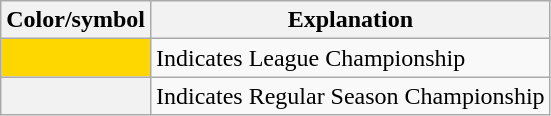<table class="wikitable">
<tr>
<th scope="col">Color/symbol</th>
<th scope="col">Explanation</th>
</tr>
<tr>
<th scope="row" style="background-color:gold; border:1px solid #aaaaaa; width:2em;"></th>
<td>Indicates League Championship</td>
</tr>
<tr>
<th scope="row" style =border:1px solid #aaaaaa; width:2em;"></th>
<td>Indicates Regular Season Championship</td>
</tr>
</table>
